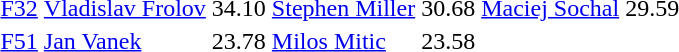<table>
<tr>
<td><a href='#'>F32</a></td>
<td><a href='#'>Vladislav Frolov</a><br></td>
<td>34.10</td>
<td><a href='#'>Stephen Miller</a><br></td>
<td>30.68</td>
<td><a href='#'>Maciej Sochal</a><br></td>
<td>29.59</td>
</tr>
<tr>
<td><a href='#'>F51</a></td>
<td><a href='#'>Jan Vanek</a><br></td>
<td>23.78</td>
<td><a href='#'>Milos Mitic</a><br></td>
<td>23.58</td>
<td></td>
<td></td>
</tr>
</table>
